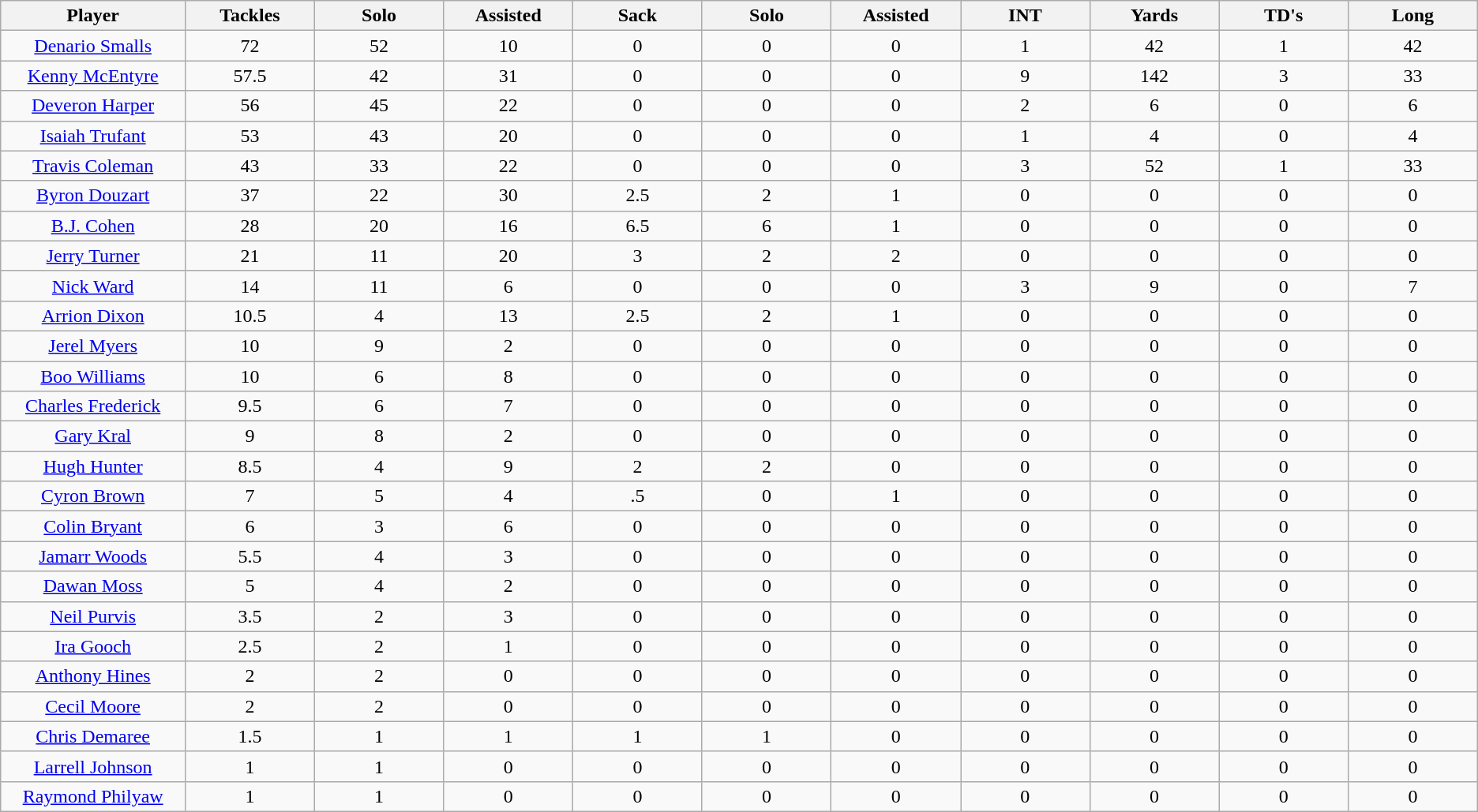<table class="wikitable sortable">
<tr>
<th bgcolor="#DDDDFF" width="10%">Player</th>
<th bgcolor="#DDDDFF" width="7%">Tackles</th>
<th bgcolor="#DDDDFF" width="7%">Solo</th>
<th bgcolor="#DDDDFF" width="7%">Assisted</th>
<th bgcolor="#DDDDFF" width="7%">Sack</th>
<th bgcolor="#DDDDFF" width="7%">Solo</th>
<th bgcolor="#DDDDFF" width="7%">Assisted</th>
<th bgcolor="#DDDDFF" width="7%">INT</th>
<th bgcolor="#DDDDFF" width="7%">Yards</th>
<th bgcolor="#DDDDFF" width="7%">TD's</th>
<th bgcolor="#DDDDFF" width="7%">Long</th>
</tr>
<tr align="center">
<td><a href='#'>Denario Smalls</a></td>
<td>72</td>
<td>52</td>
<td>10</td>
<td>0</td>
<td>0</td>
<td>0</td>
<td>1</td>
<td>42</td>
<td>1</td>
<td>42</td>
</tr>
<tr align="center">
<td><a href='#'>Kenny McEntyre</a></td>
<td>57.5</td>
<td>42</td>
<td>31</td>
<td>0</td>
<td>0</td>
<td>0</td>
<td>9</td>
<td>142</td>
<td>3</td>
<td>33</td>
</tr>
<tr align="center">
<td><a href='#'>Deveron Harper</a></td>
<td>56</td>
<td>45</td>
<td>22</td>
<td>0</td>
<td>0</td>
<td>0</td>
<td>2</td>
<td>6</td>
<td>0</td>
<td>6</td>
</tr>
<tr align="center">
<td><a href='#'>Isaiah Trufant</a></td>
<td>53</td>
<td>43</td>
<td>20</td>
<td>0</td>
<td>0</td>
<td>0</td>
<td>1</td>
<td>4</td>
<td>0</td>
<td>4</td>
</tr>
<tr align="center">
<td><a href='#'>Travis Coleman</a></td>
<td>43</td>
<td>33</td>
<td>22</td>
<td>0</td>
<td>0</td>
<td>0</td>
<td>3</td>
<td>52</td>
<td>1</td>
<td>33</td>
</tr>
<tr align="center">
<td><a href='#'>Byron Douzart</a></td>
<td>37</td>
<td>22</td>
<td>30</td>
<td>2.5</td>
<td>2</td>
<td>1</td>
<td>0</td>
<td>0</td>
<td>0</td>
<td>0</td>
</tr>
<tr align="center">
<td><a href='#'>B.J. Cohen</a></td>
<td>28</td>
<td>20</td>
<td>16</td>
<td>6.5</td>
<td>6</td>
<td>1</td>
<td>0</td>
<td>0</td>
<td>0</td>
<td>0</td>
</tr>
<tr align="center">
<td><a href='#'>Jerry Turner</a></td>
<td>21</td>
<td>11</td>
<td>20</td>
<td>3</td>
<td>2</td>
<td>2</td>
<td>0</td>
<td>0</td>
<td>0</td>
<td>0</td>
</tr>
<tr align="center">
<td><a href='#'>Nick Ward</a></td>
<td>14</td>
<td>11</td>
<td>6</td>
<td>0</td>
<td>0</td>
<td>0</td>
<td>3</td>
<td>9</td>
<td>0</td>
<td>7</td>
</tr>
<tr align="center">
<td><a href='#'>Arrion Dixon</a></td>
<td>10.5</td>
<td>4</td>
<td>13</td>
<td>2.5</td>
<td>2</td>
<td>1</td>
<td>0</td>
<td>0</td>
<td>0</td>
<td>0</td>
</tr>
<tr align="center">
<td><a href='#'>Jerel Myers</a></td>
<td>10</td>
<td>9</td>
<td>2</td>
<td>0</td>
<td>0</td>
<td>0</td>
<td>0</td>
<td>0</td>
<td>0</td>
<td>0</td>
</tr>
<tr align="center">
<td><a href='#'>Boo Williams</a></td>
<td>10</td>
<td>6</td>
<td>8</td>
<td>0</td>
<td>0</td>
<td>0</td>
<td>0</td>
<td>0</td>
<td>0</td>
<td>0</td>
</tr>
<tr align="center">
<td><a href='#'>Charles Frederick</a></td>
<td>9.5</td>
<td>6</td>
<td>7</td>
<td>0</td>
<td>0</td>
<td>0</td>
<td>0</td>
<td>0</td>
<td>0</td>
<td>0</td>
</tr>
<tr align="center">
<td><a href='#'>Gary Kral</a></td>
<td>9</td>
<td>8</td>
<td>2</td>
<td>0</td>
<td>0</td>
<td>0</td>
<td>0</td>
<td>0</td>
<td>0</td>
<td>0</td>
</tr>
<tr align="center">
<td><a href='#'>Hugh Hunter</a></td>
<td>8.5</td>
<td>4</td>
<td>9</td>
<td>2</td>
<td>2</td>
<td>0</td>
<td>0</td>
<td>0</td>
<td>0</td>
<td>0</td>
</tr>
<tr align="center">
<td><a href='#'>Cyron Brown</a></td>
<td>7</td>
<td>5</td>
<td>4</td>
<td>.5</td>
<td>0</td>
<td>1</td>
<td>0</td>
<td>0</td>
<td>0</td>
<td>0</td>
</tr>
<tr align="center">
<td><a href='#'>Colin Bryant</a></td>
<td>6</td>
<td>3</td>
<td>6</td>
<td>0</td>
<td>0</td>
<td>0</td>
<td>0</td>
<td>0</td>
<td>0</td>
<td>0</td>
</tr>
<tr align="center">
<td><a href='#'>Jamarr Woods</a></td>
<td>5.5</td>
<td>4</td>
<td>3</td>
<td>0</td>
<td>0</td>
<td>0</td>
<td>0</td>
<td>0</td>
<td>0</td>
<td>0</td>
</tr>
<tr align="center">
<td><a href='#'>Dawan Moss</a></td>
<td>5</td>
<td>4</td>
<td>2</td>
<td>0</td>
<td>0</td>
<td>0</td>
<td>0</td>
<td>0</td>
<td>0</td>
<td>0</td>
</tr>
<tr align="center">
<td><a href='#'>Neil Purvis</a></td>
<td>3.5</td>
<td>2</td>
<td>3</td>
<td>0</td>
<td>0</td>
<td>0</td>
<td>0</td>
<td>0</td>
<td>0</td>
<td>0</td>
</tr>
<tr align="center">
<td><a href='#'>Ira Gooch</a></td>
<td>2.5</td>
<td>2</td>
<td>1</td>
<td>0</td>
<td>0</td>
<td>0</td>
<td>0</td>
<td>0</td>
<td>0</td>
<td>0</td>
</tr>
<tr align="center">
<td><a href='#'>Anthony Hines</a></td>
<td>2</td>
<td>2</td>
<td>0</td>
<td>0</td>
<td>0</td>
<td>0</td>
<td>0</td>
<td>0</td>
<td>0</td>
<td>0</td>
</tr>
<tr align="center">
<td><a href='#'>Cecil Moore</a></td>
<td>2</td>
<td>2</td>
<td>0</td>
<td>0</td>
<td>0</td>
<td>0</td>
<td>0</td>
<td>0</td>
<td>0</td>
<td>0</td>
</tr>
<tr align="center">
<td><a href='#'>Chris Demaree</a></td>
<td>1.5</td>
<td>1</td>
<td>1</td>
<td>1</td>
<td>1</td>
<td>0</td>
<td>0</td>
<td>0</td>
<td>0</td>
<td>0</td>
</tr>
<tr align="center">
<td><a href='#'>Larrell Johnson</a></td>
<td>1</td>
<td>1</td>
<td>0</td>
<td>0</td>
<td>0</td>
<td>0</td>
<td>0</td>
<td>0</td>
<td>0</td>
<td>0</td>
</tr>
<tr align="center">
<td><a href='#'>Raymond Philyaw</a></td>
<td>1</td>
<td>1</td>
<td>0</td>
<td>0</td>
<td>0</td>
<td>0</td>
<td>0</td>
<td>0</td>
<td>0</td>
<td>0</td>
</tr>
</table>
